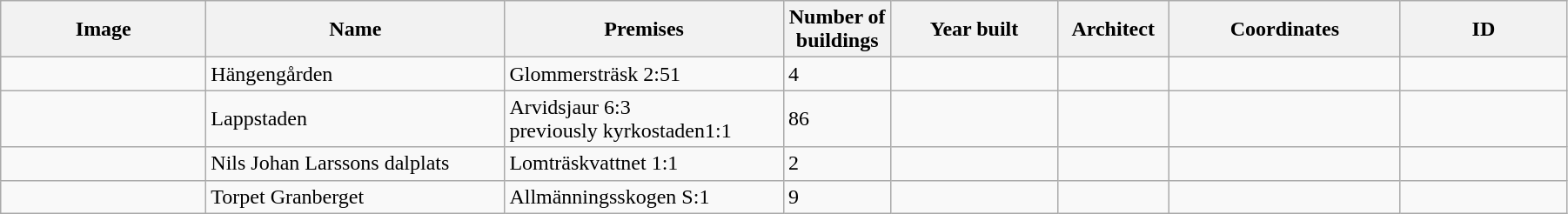<table class="wikitable" width="95%">
<tr>
<th width="150">Image</th>
<th>Name</th>
<th>Premises</th>
<th width="75">Number of<br>buildings</th>
<th width="120">Year built</th>
<th>Architect</th>
<th width="170">Coordinates</th>
<th width="120">ID</th>
</tr>
<tr>
<td></td>
<td>Hängengården</td>
<td>Glommersträsk 2:51</td>
<td>4</td>
<td></td>
<td></td>
<td></td>
<td></td>
</tr>
<tr>
<td></td>
<td Lappstaden, Arvidsjaur>Lappstaden</td>
<td>Arvidsjaur 6:3<br>previously kyrkostaden1:1</td>
<td>86</td>
<td></td>
<td></td>
<td></td>
<td></td>
</tr>
<tr>
<td></td>
<td Rallarmuseet i Moskosel>Nils Johan Larssons dalplats</td>
<td>Lomträskvattnet 1:1</td>
<td>2</td>
<td></td>
<td></td>
<td></td>
<td></td>
</tr>
<tr>
<td></td>
<td>Torpet Granberget</td>
<td>Allmänningsskogen S:1</td>
<td>9</td>
<td></td>
<td></td>
<td></td>
<td></td>
</tr>
</table>
